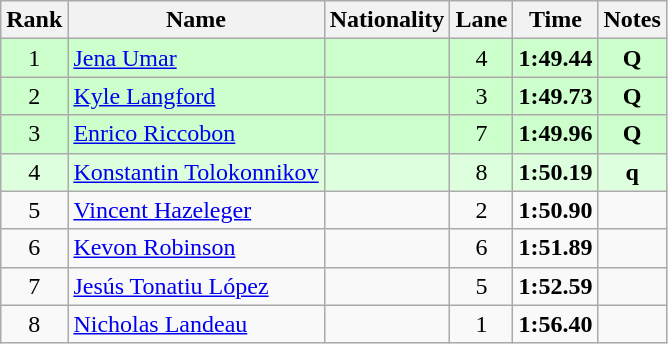<table class="wikitable sortable" style="text-align:center">
<tr>
<th>Rank</th>
<th>Name</th>
<th>Nationality</th>
<th>Lane</th>
<th>Time</th>
<th>Notes</th>
</tr>
<tr bgcolor=ccffcc>
<td>1</td>
<td align=left><a href='#'>Jena Umar</a></td>
<td align=left></td>
<td>4</td>
<td><strong>1:49.44</strong></td>
<td><strong>Q</strong></td>
</tr>
<tr bgcolor=ccffcc>
<td>2</td>
<td align=left><a href='#'>Kyle Langford</a></td>
<td align=left></td>
<td>3</td>
<td><strong>1:49.73</strong></td>
<td><strong>Q</strong></td>
</tr>
<tr bgcolor=ccffcc>
<td>3</td>
<td align=left><a href='#'>Enrico Riccobon</a></td>
<td align=left></td>
<td>7</td>
<td><strong>1:49.96</strong></td>
<td><strong>Q</strong></td>
</tr>
<tr bgcolor=ddffdd>
<td>4</td>
<td align=left><a href='#'>Konstantin Tolokonnikov</a></td>
<td align=left></td>
<td>8</td>
<td><strong>1:50.19</strong></td>
<td><strong>q</strong></td>
</tr>
<tr>
<td>5</td>
<td align=left><a href='#'>Vincent Hazeleger</a></td>
<td align=left></td>
<td>2</td>
<td><strong>1:50.90</strong></td>
<td></td>
</tr>
<tr>
<td>6</td>
<td align=left><a href='#'>Kevon Robinson</a></td>
<td align=left></td>
<td>6</td>
<td><strong>1:51.89</strong></td>
<td></td>
</tr>
<tr>
<td>7</td>
<td align=left><a href='#'>Jesús Tonatiu López</a></td>
<td align=left></td>
<td>5</td>
<td><strong>1:52.59</strong></td>
<td></td>
</tr>
<tr>
<td>8</td>
<td align=left><a href='#'>Nicholas Landeau</a></td>
<td align=left></td>
<td>1</td>
<td><strong>1:56.40</strong></td>
<td></td>
</tr>
</table>
